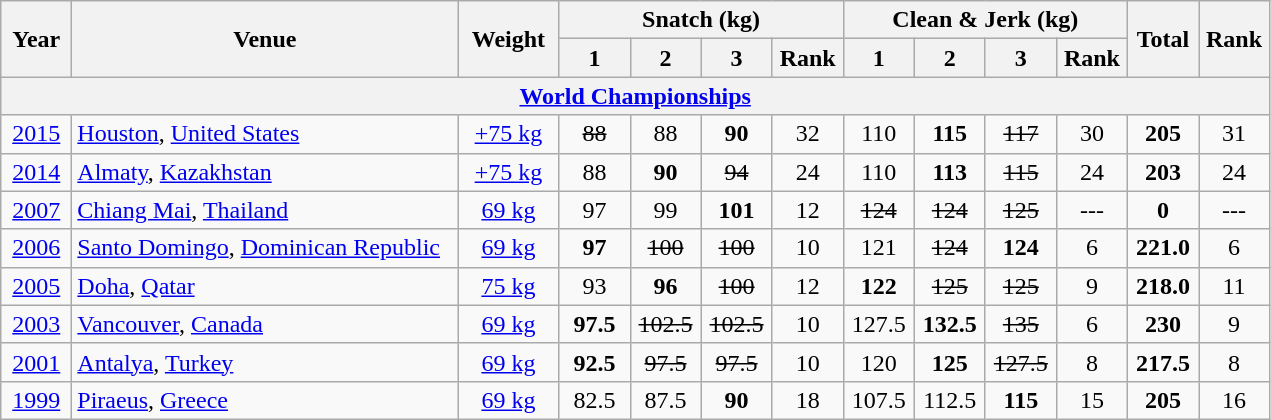<table class="wikitable" style="text-align:center;">
<tr>
<th rowspan=2 width=40>Year</th>
<th rowspan=2 width=250>Venue</th>
<th rowspan=2 width=60>Weight</th>
<th colspan=4>Snatch (kg)</th>
<th colspan=4>Clean & Jerk (kg)</th>
<th rowspan=2 width=40>Total</th>
<th rowspan=2 width=40>Rank</th>
</tr>
<tr>
<th width=40>1</th>
<th width=40>2</th>
<th width=40>3</th>
<th width=40>Rank</th>
<th width=40>1</th>
<th width=40>2</th>
<th width=40>3</th>
<th width=40>Rank</th>
</tr>
<tr>
<th colspan=13><a href='#'>World Championships</a></th>
</tr>
<tr>
<td><a href='#'>2015</a></td>
<td align=left> <a href='#'>Houston</a>, <a href='#'>United States</a></td>
<td><a href='#'>+75 kg</a></td>
<td><s>88 </s></td>
<td>88</td>
<td><strong>90</strong></td>
<td>32</td>
<td>110</td>
<td><strong>115</strong></td>
<td><s>117 </s></td>
<td>30</td>
<td><strong>205</strong></td>
<td>31</td>
</tr>
<tr>
<td><a href='#'>2014</a></td>
<td align=left> <a href='#'>Almaty</a>, <a href='#'>Kazakhstan</a></td>
<td><a href='#'>+75 kg</a></td>
<td>88</td>
<td><strong>90</strong></td>
<td><s> 94 </s></td>
<td>24</td>
<td>110</td>
<td><strong>113</strong></td>
<td><s>115 </s></td>
<td>24</td>
<td><strong>203</strong></td>
<td>24</td>
</tr>
<tr>
<td><a href='#'>2007</a></td>
<td align=left> <a href='#'>Chiang Mai</a>, <a href='#'>Thailand</a></td>
<td><a href='#'>69 kg</a></td>
<td>97</td>
<td>99</td>
<td><strong>101</strong></td>
<td>12</td>
<td><s>124 </s></td>
<td><s>124 </s></td>
<td><s>125 </s></td>
<td>---</td>
<td><strong>0</strong></td>
<td>---</td>
</tr>
<tr>
<td><a href='#'>2006</a></td>
<td align=left> <a href='#'>Santo Domingo</a>, <a href='#'>Dominican Republic</a></td>
<td><a href='#'>69 kg</a></td>
<td><strong>97</strong></td>
<td><s>100 </s></td>
<td><s>100 </s></td>
<td>10</td>
<td>121</td>
<td><s>124 </s></td>
<td><strong>124</strong></td>
<td>6</td>
<td><strong>221.0</strong></td>
<td>6</td>
</tr>
<tr>
<td><a href='#'>2005</a></td>
<td align=left> <a href='#'>Doha</a>, <a href='#'>Qatar</a></td>
<td><a href='#'>75 kg</a></td>
<td>93</td>
<td><strong>96</strong></td>
<td><s>100 </s></td>
<td>12</td>
<td><strong>122</strong></td>
<td><s>125 </s></td>
<td><s>125 </s></td>
<td>9</td>
<td><strong>218.0</strong></td>
<td>11</td>
</tr>
<tr>
<td><a href='#'>2003</a></td>
<td align=left> <a href='#'>Vancouver</a>, <a href='#'>Canada</a></td>
<td><a href='#'>69 kg</a></td>
<td><strong>97.5</strong></td>
<td><s>102.5 </s></td>
<td><s>102.5 </s></td>
<td>10</td>
<td>127.5</td>
<td><strong>132.5</strong></td>
<td><s>135 </s></td>
<td>6</td>
<td><strong>230</strong></td>
<td>9</td>
</tr>
<tr>
<td><a href='#'>2001</a></td>
<td align=left> <a href='#'>Antalya</a>, <a href='#'>Turkey</a></td>
<td><a href='#'>69 kg</a></td>
<td><strong>92.5</strong></td>
<td><s>97.5 </s></td>
<td><s>97.5 </s></td>
<td>10</td>
<td>120</td>
<td><strong>125</strong></td>
<td><s>127.5 </s></td>
<td>8</td>
<td><strong>217.5</strong></td>
<td>8</td>
</tr>
<tr>
<td><a href='#'>1999</a></td>
<td align=left> <a href='#'>Piraeus</a>, <a href='#'>Greece</a></td>
<td><a href='#'>69 kg</a></td>
<td>82.5</td>
<td>87.5</td>
<td><strong>90</strong></td>
<td>18</td>
<td>107.5</td>
<td>112.5</td>
<td><strong>115</strong></td>
<td>15</td>
<td><strong>205</strong></td>
<td>16</td>
</tr>
</table>
